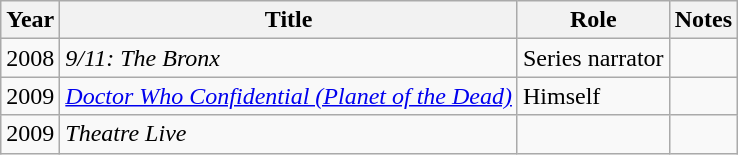<table class="wikitable sortable">
<tr>
<th>Year</th>
<th>Title</th>
<th>Role</th>
<th class="unsortable">Notes</th>
</tr>
<tr>
<td>2008</td>
<td><em>9/11: The Bronx</em></td>
<td>Series narrator</td>
<td></td>
</tr>
<tr>
<td>2009</td>
<td><em><a href='#'>Doctor Who Confidential (Planet of the Dead)</a></em></td>
<td>Himself</td>
<td></td>
</tr>
<tr>
<td>2009</td>
<td><em>Theatre Live</em></td>
<td></td>
<td></td>
</tr>
</table>
